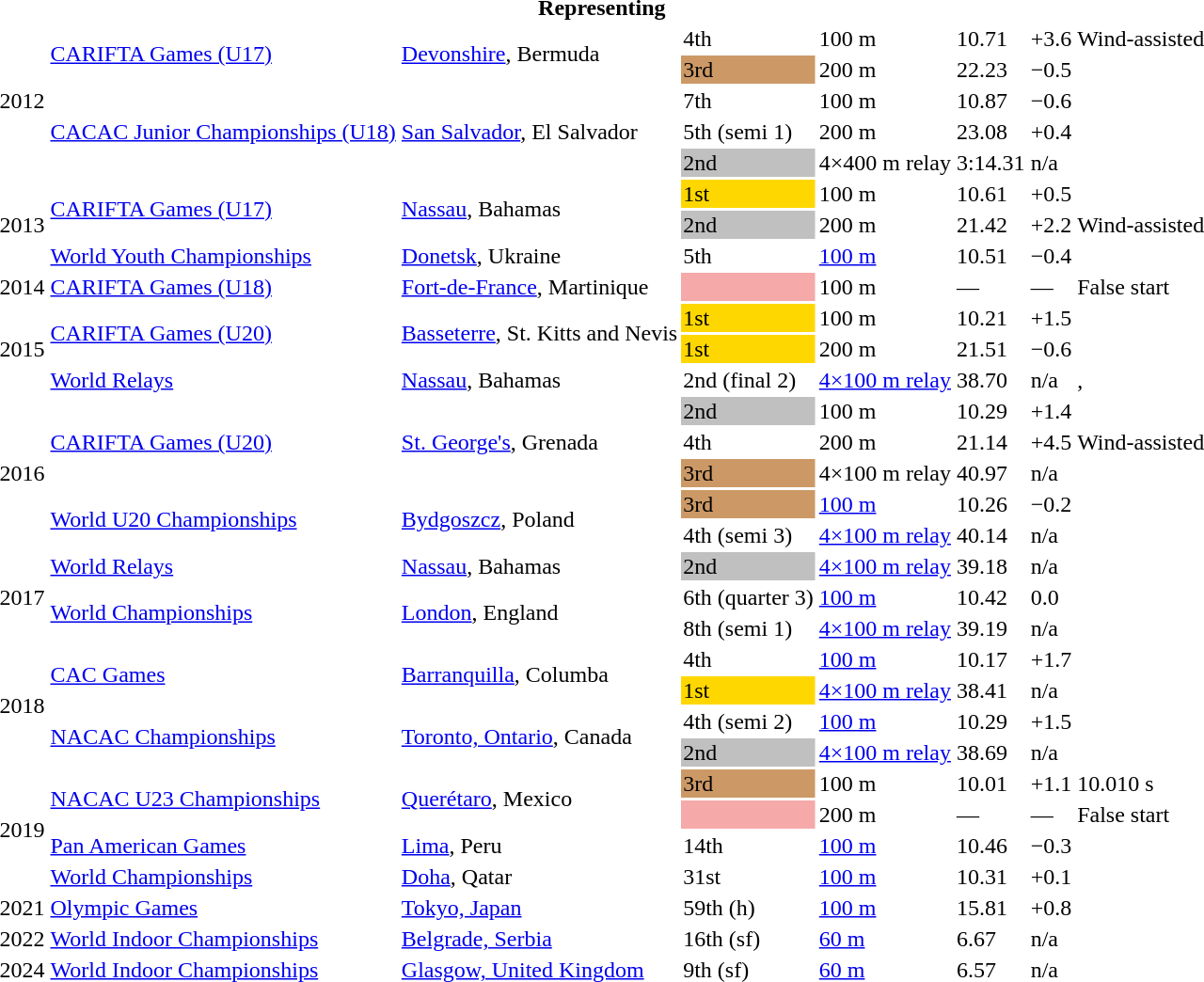<table>
<tr>
<th colspan="8">Representing </th>
</tr>
<tr>
<td rowspan=5>2012</td>
<td rowspan=2><a href='#'>CARIFTA Games (U17)</a></td>
<td rowspan=2><a href='#'>Devonshire</a>, Bermuda</td>
<td>4th</td>
<td>100 m</td>
<td>10.71 </td>
<td>+3.6</td>
<td>Wind-assisted</td>
</tr>
<tr>
<td bgcolor=cc9966>3rd</td>
<td>200 m</td>
<td>22.23</td>
<td>−0.5</td>
<td></td>
</tr>
<tr>
<td rowspan=3><a href='#'>CACAC Junior Championships (U18)</a></td>
<td rowspan=3><a href='#'>San Salvador</a>, El Salvador</td>
<td>7th</td>
<td>100 m</td>
<td>10.87</td>
<td>−0.6</td>
<td></td>
</tr>
<tr>
<td>5th (semi 1)</td>
<td>200 m</td>
<td>23.08</td>
<td>+0.4</td>
<td></td>
</tr>
<tr>
<td bgcolor=silver>2nd</td>
<td>4×400 m relay</td>
<td>3:14.31</td>
<td>n/a</td>
<td></td>
</tr>
<tr>
<td rowspan=3>2013</td>
<td rowspan=2><a href='#'>CARIFTA Games (U17)</a></td>
<td rowspan=2><a href='#'>Nassau</a>, Bahamas</td>
<td bgcolor=gold>1st</td>
<td>100 m</td>
<td>10.61</td>
<td>+0.5</td>
<td></td>
</tr>
<tr>
<td bgcolor=silver>2nd</td>
<td>200 m</td>
<td>21.42 </td>
<td>+2.2</td>
<td>Wind-assisted</td>
</tr>
<tr>
<td><a href='#'>World Youth Championships</a></td>
<td><a href='#'>Donetsk</a>, Ukraine</td>
<td>5th</td>
<td><a href='#'>100 m</a></td>
<td>10.51</td>
<td>−0.4</td>
<td></td>
</tr>
<tr>
<td>2014</td>
<td><a href='#'>CARIFTA Games (U18)</a></td>
<td><a href='#'>Fort-de-France</a>, Martinique</td>
<td bgcolor=f5a9a9></td>
<td>100 m</td>
<td>—</td>
<td>—</td>
<td>False start</td>
</tr>
<tr>
<td rowspan=3>2015</td>
<td rowspan=2><a href='#'>CARIFTA Games (U20)</a></td>
<td rowspan=2><a href='#'>Basseterre</a>, St. Kitts and Nevis</td>
<td bgcolor=gold>1st</td>
<td>100 m</td>
<td>10.21</td>
<td>+1.5</td>
<td></td>
</tr>
<tr>
<td bgcolor=gold>1st</td>
<td>200 m</td>
<td>21.51</td>
<td>−0.6</td>
<td></td>
</tr>
<tr>
<td><a href='#'>World Relays</a></td>
<td><a href='#'>Nassau</a>, Bahamas</td>
<td>2nd (final 2)</td>
<td><a href='#'>4×100 m relay</a></td>
<td>38.70</td>
<td>n/a</td>
<td>, </td>
</tr>
<tr>
<td rowspan=5>2016</td>
<td rowspan=3><a href='#'>CARIFTA Games (U20)</a></td>
<td rowspan=3><a href='#'>St. George's</a>, Grenada</td>
<td bgcolor=silver>2nd</td>
<td>100 m</td>
<td>10.29</td>
<td>+1.4</td>
<td></td>
</tr>
<tr>
<td>4th</td>
<td>200 m</td>
<td>21.14 </td>
<td>+4.5</td>
<td>Wind-assisted</td>
</tr>
<tr>
<td bgcolor=cc9966>3rd</td>
<td>4×100 m relay</td>
<td>40.97</td>
<td>n/a</td>
<td></td>
</tr>
<tr>
<td rowspan=2><a href='#'>World U20 Championships</a></td>
<td rowspan=2><a href='#'>Bydgoszcz</a>, Poland</td>
<td bgcolor=cc9966>3rd</td>
<td><a href='#'>100 m</a></td>
<td>10.26</td>
<td>−0.2</td>
<td></td>
</tr>
<tr>
<td>4th (semi 3)</td>
<td><a href='#'>4×100 m relay</a></td>
<td>40.14</td>
<td>n/a</td>
<td></td>
</tr>
<tr>
<td rowspan=3>2017</td>
<td><a href='#'>World Relays</a></td>
<td><a href='#'>Nassau</a>, Bahamas</td>
<td bgcolor=silver>2nd</td>
<td><a href='#'>4×100 m relay</a></td>
<td>39.18</td>
<td>n/a</td>
<td></td>
</tr>
<tr>
<td rowspan=2><a href='#'>World Championships</a></td>
<td rowspan=2><a href='#'>London</a>, England</td>
<td>6th (quarter 3)</td>
<td><a href='#'>100 m</a></td>
<td>10.42</td>
<td>0.0</td>
<td></td>
</tr>
<tr>
<td>8th (semi 1)</td>
<td><a href='#'>4×100 m relay</a></td>
<td>39.19</td>
<td>n/a</td>
<td></td>
</tr>
<tr>
<td rowspan=4>2018</td>
<td rowspan=2><a href='#'>CAC Games</a></td>
<td rowspan=2><a href='#'>Barranquilla</a>, Columba</td>
<td>4th</td>
<td><a href='#'>100 m</a></td>
<td>10.17</td>
<td>+1.7</td>
<td></td>
</tr>
<tr>
<td bgcolor=gold>1st</td>
<td><a href='#'>4×100 m relay</a></td>
<td>38.41</td>
<td>n/a</td>
<td></td>
</tr>
<tr>
<td rowspan=2><a href='#'>NACAC Championships</a></td>
<td rowspan=2><a href='#'>Toronto, Ontario</a>, Canada</td>
<td>4th (semi 2)</td>
<td><a href='#'>100 m</a></td>
<td>10.29</td>
<td>+1.5</td>
<td></td>
</tr>
<tr>
<td bgcolor=silver>2nd</td>
<td><a href='#'>4×100 m relay</a></td>
<td>38.69</td>
<td>n/a</td>
<td></td>
</tr>
<tr>
<td rowspan=4>2019</td>
<td rowspan=2><a href='#'>NACAC U23 Championships</a></td>
<td rowspan=2><a href='#'>Querétaro</a>, Mexico</td>
<td bgcolor=#cc9966>3rd</td>
<td>100 m</td>
<td>10.01</td>
<td>+1.1</td>
<td>10.010 s </td>
</tr>
<tr>
<td bgcolor=f5a9a9></td>
<td>200 m</td>
<td>—</td>
<td>—</td>
<td>False start </td>
</tr>
<tr>
<td><a href='#'>Pan American Games</a></td>
<td><a href='#'>Lima</a>, Peru</td>
<td>14th</td>
<td><a href='#'>100 m</a></td>
<td>10.46</td>
<td>−0.3</td>
<td></td>
</tr>
<tr>
<td><a href='#'>World Championships</a></td>
<td><a href='#'>Doha</a>, Qatar</td>
<td>31st</td>
<td><a href='#'>100 m</a></td>
<td>10.31</td>
<td>+0.1</td>
<td></td>
</tr>
<tr>
<td>2021</td>
<td><a href='#'>Olympic Games</a></td>
<td><a href='#'>Tokyo, Japan</a></td>
<td>59th (h)</td>
<td><a href='#'>100 m</a></td>
<td>15.81</td>
<td>+0.8</td>
<td></td>
</tr>
<tr>
<td>2022</td>
<td><a href='#'>World Indoor Championships</a></td>
<td><a href='#'>Belgrade, Serbia</a></td>
<td>16th (sf)</td>
<td><a href='#'>60 m</a></td>
<td>6.67</td>
<td>n/a</td>
<td></td>
</tr>
<tr>
<td>2024</td>
<td><a href='#'>World Indoor Championships</a></td>
<td><a href='#'>Glasgow, United Kingdom</a></td>
<td>9th (sf)</td>
<td><a href='#'>60 m</a></td>
<td>6.57</td>
<td>n/a</td>
<td></td>
</tr>
</table>
